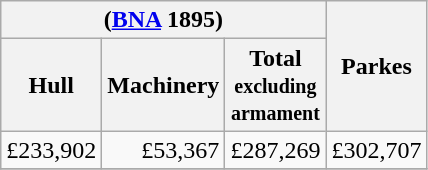<table class="wikitable" style="text-align:center">
<tr valign="middle">
<th align = center  colspan= 3>(<a href='#'>BNA</a> 1895)</th>
<th align = center  rowspan= 2>Parkes</th>
</tr>
<tr valign="middle">
<th align="center">Hull</th>
<th align="center">Machinery</th>
<th align="center">Total<br><small>excluding<br>armament</small></th>
</tr>
<tr valign="middle">
<td align= right>£233,902</td>
<td align= right>£53,367</td>
<td align= right>£287,269</td>
<td align= right>£302,707</td>
</tr>
<tr>
</tr>
</table>
